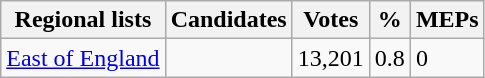<table class="wikitable">
<tr>
<th>Regional lists</th>
<th>Candidates</th>
<th>Votes</th>
<th>%</th>
<th>MEPs</th>
</tr>
<tr>
<td><a href='#'>East of England</a></td>
<td></td>
<td>13,201</td>
<td>0.8</td>
<td>0</td>
</tr>
</table>
